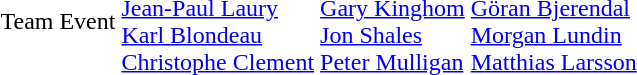<table>
<tr>
<td>Team Event</td>
<td><br><a href='#'>Jean-Paul Laury</a><br><a href='#'>Karl Blondeau</a><br><a href='#'>Christophe Clement</a></td>
<td><br><a href='#'>Gary Kinghom</a><br><a href='#'>Jon Shales</a><br><a href='#'>Peter Mulligan</a></td>
<td><br><a href='#'>Göran Bjerendal</a><br><a href='#'>Morgan Lundin</a><br><a href='#'>Matthias Larsson</a></td>
</tr>
</table>
